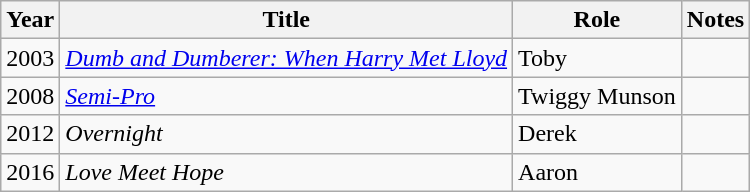<table class="wikitable sortable">
<tr>
<th>Year</th>
<th>Title</th>
<th>Role</th>
<th>Notes</th>
</tr>
<tr>
<td>2003</td>
<td><em><a href='#'>Dumb and Dumberer: When Harry Met Lloyd</a></em></td>
<td>Toby</td>
<td></td>
</tr>
<tr>
<td>2008</td>
<td><em><a href='#'>Semi-Pro</a></em></td>
<td>Twiggy Munson</td>
<td></td>
</tr>
<tr>
<td>2012</td>
<td><em>Overnight</em></td>
<td>Derek</td>
<td></td>
</tr>
<tr>
<td>2016</td>
<td><em>Love Meet Hope</em></td>
<td>Aaron</td>
<td></td>
</tr>
</table>
